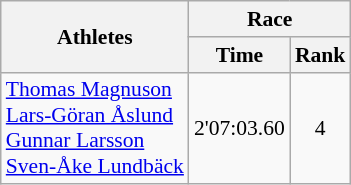<table class="wikitable" border="1" style="font-size:90%">
<tr>
<th rowspan=2>Athletes</th>
<th colspan=2>Race</th>
</tr>
<tr>
<th>Time</th>
<th>Rank</th>
</tr>
<tr>
<td><a href='#'>Thomas Magnuson</a><br><a href='#'>Lars-Göran Åslund</a><br><a href='#'>Gunnar Larsson</a><br><a href='#'>Sven-Åke Lundbäck</a></td>
<td align=center>2'07:03.60</td>
<td align=center>4</td>
</tr>
</table>
